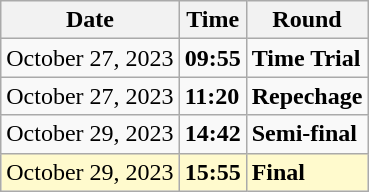<table class="wikitable">
<tr>
<th>Date</th>
<th>Time</th>
<th>Round</th>
</tr>
<tr>
<td>October 27, 2023</td>
<td><strong>09:55</strong></td>
<td><strong>Time Trial</strong></td>
</tr>
<tr>
<td>October 27, 2023</td>
<td><strong>11:20</strong></td>
<td><strong>Repechage</strong></td>
</tr>
<tr>
<td>October 29, 2023</td>
<td><strong>14:42</strong></td>
<td><strong>Semi-final</strong></td>
</tr>
<tr style=background:lemonchiffon>
<td>October 29, 2023</td>
<td><strong>15:55</strong></td>
<td><strong>Final</strong></td>
</tr>
</table>
